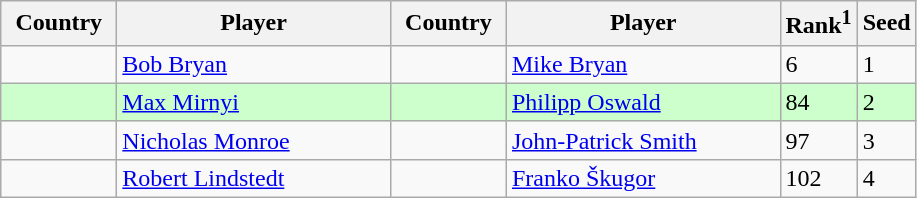<table class="sortable wikitable">
<tr>
<th width="70">Country</th>
<th width="175">Player</th>
<th width="70">Country</th>
<th width="175">Player</th>
<th>Rank<sup>1</sup></th>
<th>Seed</th>
</tr>
<tr>
<td></td>
<td><a href='#'>Bob Bryan</a></td>
<td></td>
<td><a href='#'>Mike Bryan</a></td>
<td>6</td>
<td>1</td>
</tr>
<tr style="background:#cfc;">
<td></td>
<td><a href='#'>Max Mirnyi</a></td>
<td></td>
<td><a href='#'>Philipp Oswald</a></td>
<td>84</td>
<td>2</td>
</tr>
<tr>
<td></td>
<td><a href='#'>Nicholas Monroe</a></td>
<td></td>
<td><a href='#'>John-Patrick Smith</a></td>
<td>97</td>
<td>3</td>
</tr>
<tr>
<td></td>
<td><a href='#'>Robert Lindstedt</a></td>
<td></td>
<td><a href='#'>Franko Škugor</a></td>
<td>102</td>
<td>4</td>
</tr>
</table>
